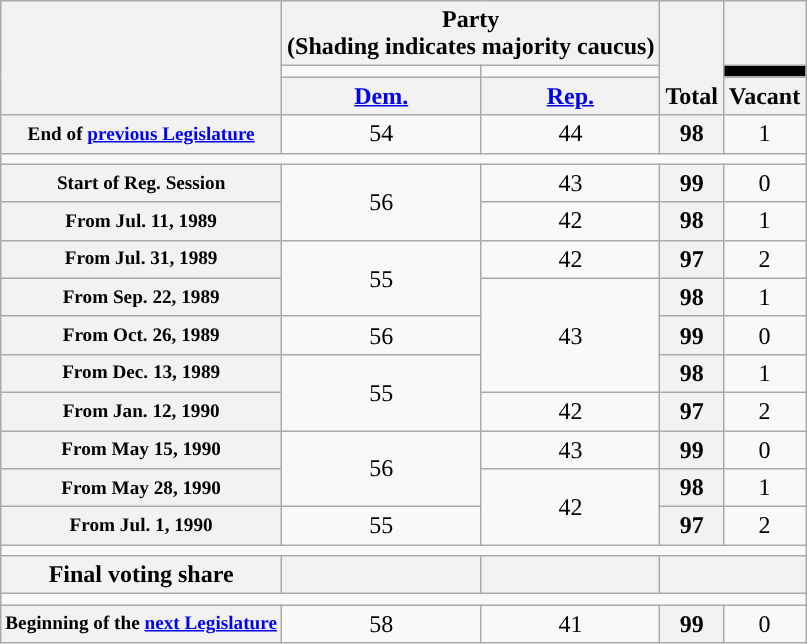<table class=wikitable style="text-align:center">
<tr style="vertical-align:bottom;">
<th rowspan=3></th>
<th colspan=2>Party <div>(Shading indicates majority caucus)</div></th>
<th rowspan=3>Total</th>
<th></th>
</tr>
<tr style="height:5px">
<td style="background-color:"></td>
<td style="background-color:"></td>
<td style="background:black;"></td>
</tr>
<tr>
<th><a href='#'>Dem.</a></th>
<th><a href='#'>Rep.</a></th>
<th>Vacant</th>
</tr>
<tr>
<th style="font-size:80%;">End of <a href='#'>previous Legislature</a></th>
<td>54</td>
<td>44</td>
<th>98</th>
<td>1</td>
</tr>
<tr>
<td colspan=5></td>
</tr>
<tr>
<th style="font-size:80%;">Start of Reg. Session</th>
<td rowspan="2" >56</td>
<td>43</td>
<th>99</th>
<td>0</td>
</tr>
<tr>
<th style="font-size:80%;">From Jul. 11, 1989</th>
<td>42</td>
<th>98</th>
<td>1</td>
</tr>
<tr>
<th style="font-size:80%;">From Jul. 31, 1989</th>
<td rowspan="2" >55</td>
<td>42</td>
<th>97</th>
<td>2</td>
</tr>
<tr>
<th style="font-size:80%;">From Sep. 22, 1989</th>
<td rowspan="3">43</td>
<th>98</th>
<td>1</td>
</tr>
<tr>
<th style="font-size:80%;">From Oct. 26, 1989</th>
<td>56</td>
<th>99</th>
<td>0</td>
</tr>
<tr>
<th style="font-size:80%;">From Dec. 13, 1989</th>
<td rowspan="2" >55</td>
<th>98</th>
<td>1</td>
</tr>
<tr>
<th style="font-size:80%;">From Jan. 12, 1990</th>
<td>42</td>
<th>97</th>
<td>2</td>
</tr>
<tr>
<th style="font-size:80%;">From May 15, 1990</th>
<td rowspan="2" >56</td>
<td>43</td>
<th>99</th>
<td>0</td>
</tr>
<tr>
<th style="font-size:80%;">From May 28, 1990</th>
<td rowspan="2">42</td>
<th>98</th>
<td>1</td>
</tr>
<tr>
<th style="font-size:80%;">From Jul. 1, 1990</th>
<td>55</td>
<th>97</th>
<td>2</td>
</tr>
<tr>
<td colspan=5></td>
</tr>
<tr>
<th>Final voting share</th>
<th></th>
<th></th>
<th colspan=2></th>
</tr>
<tr>
<td colspan=5></td>
</tr>
<tr>
<th style="font-size:80%;">Beginning of the <a href='#'>next Legislature</a></th>
<td>58</td>
<td>41</td>
<th>99</th>
<td>0</td>
</tr>
</table>
